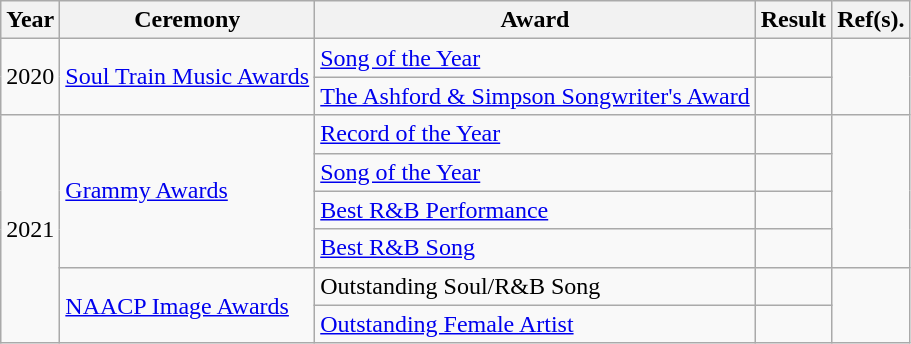<table class="wikitable">
<tr>
<th>Year</th>
<th>Ceremony</th>
<th>Award</th>
<th>Result</th>
<th>Ref(s).</th>
</tr>
<tr>
<td rowspan="2">2020</td>
<td rowspan="2"><a href='#'>Soul Train Music Awards</a></td>
<td><a href='#'>Song of the Year</a></td>
<td></td>
<td rowspan="2" style="text-align:center;"></td>
</tr>
<tr>
<td><a href='#'>The Ashford & Simpson Songwriter's Award</a></td>
<td></td>
</tr>
<tr>
<td rowspan="6">2021</td>
<td rowspan="4"><a href='#'>Grammy Awards</a></td>
<td><a href='#'>Record of the Year</a></td>
<td></td>
<td rowspan="4" style="text-align:center;"></td>
</tr>
<tr>
<td><a href='#'>Song of the Year</a></td>
<td></td>
</tr>
<tr>
<td><a href='#'>Best R&B Performance</a></td>
<td></td>
</tr>
<tr>
<td><a href='#'>Best R&B Song</a></td>
<td></td>
</tr>
<tr>
<td rowspan="2"><a href='#'>NAACP Image Awards</a></td>
<td>Outstanding Soul/R&B Song</td>
<td></td>
<td rowspan="2"></td>
</tr>
<tr>
<td><a href='#'>Outstanding Female Artist</a></td>
<td></td>
</tr>
</table>
